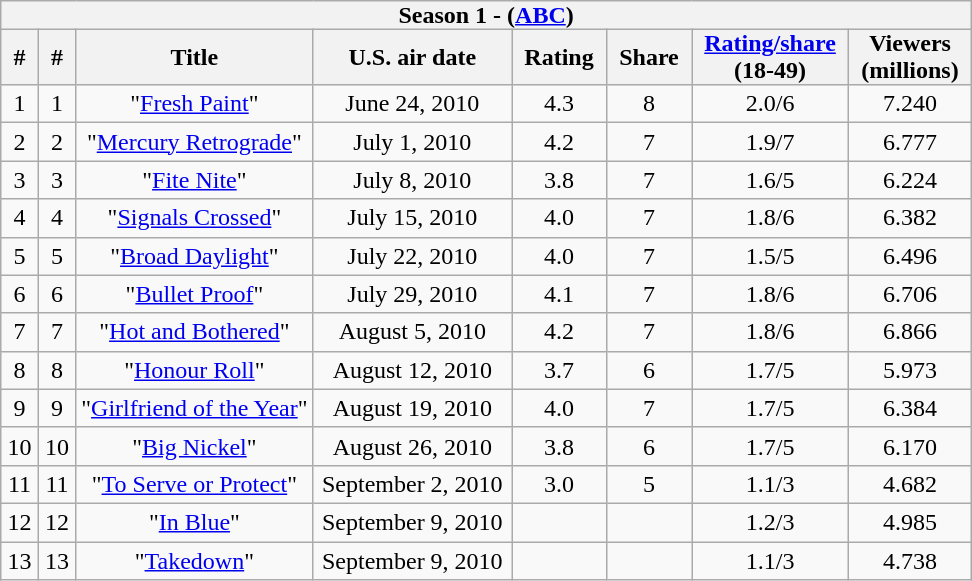<table class="wikitable" style="text-align:center">
<tr>
<th style="padding:0 8px;" colspan="8">Season 1 - (<a href='#'>ABC</a>)</th>
</tr>
<tr>
<th style="padding:0 8px;">#</th>
<th style="padding:0 8px;">#</th>
<th style="padding:0 8px;">Title</th>
<th style="width:125px;">U.S. air date</th>
<th style="padding:0 8px;">Rating</th>
<th style="padding:0 8px;">Share</th>
<th style="padding:0 8px;"><a href='#'>Rating/share</a><br>(18-49)</th>
<th style="padding:0 8px;">Viewers<br>(millions)</th>
</tr>
<tr>
<td>1</td>
<td>1</td>
<td>"<a href='#'>Fresh Paint</a>"</td>
<td>June 24, 2010</td>
<td>4.3</td>
<td>8</td>
<td>2.0/6</td>
<td>7.240</td>
</tr>
<tr>
<td>2</td>
<td>2</td>
<td>"<a href='#'>Mercury Retrograde</a>"</td>
<td>July 1, 2010</td>
<td>4.2</td>
<td>7</td>
<td>1.9/7</td>
<td>6.777</td>
</tr>
<tr>
<td>3</td>
<td>3</td>
<td>"<a href='#'>Fite Nite</a>"</td>
<td>July 8, 2010</td>
<td>3.8</td>
<td>7</td>
<td>1.6/5 </td>
<td>6.224</td>
</tr>
<tr>
<td>4</td>
<td>4</td>
<td>"<a href='#'>Signals Crossed</a>"</td>
<td>July 15, 2010</td>
<td>4.0</td>
<td>7</td>
<td>1.8/6</td>
<td>6.382</td>
</tr>
<tr>
<td>5</td>
<td>5</td>
<td>"<a href='#'>Broad Daylight</a>"</td>
<td>July 22, 2010</td>
<td>4.0</td>
<td>7</td>
<td>1.5/5</td>
<td>6.496</td>
</tr>
<tr>
<td>6</td>
<td>6</td>
<td>"<a href='#'>Bullet Proof</a>"</td>
<td>July 29, 2010</td>
<td>4.1</td>
<td>7</td>
<td>1.8/6</td>
<td>6.706</td>
</tr>
<tr>
<td>7</td>
<td>7</td>
<td>"<a href='#'>Hot and Bothered</a>"</td>
<td>August 5, 2010</td>
<td>4.2</td>
<td>7</td>
<td>1.8/6</td>
<td>6.866</td>
</tr>
<tr>
<td>8</td>
<td>8</td>
<td>"<a href='#'>Honour Roll</a>"</td>
<td>August 12, 2010</td>
<td>3.7</td>
<td>6</td>
<td>1.7/5</td>
<td>5.973</td>
</tr>
<tr>
<td>9</td>
<td>9</td>
<td>"<a href='#'>Girlfriend of the Year</a>"</td>
<td>August 19, 2010</td>
<td>4.0</td>
<td>7</td>
<td>1.7/5</td>
<td>6.384</td>
</tr>
<tr>
<td>10</td>
<td>10</td>
<td>"<a href='#'>Big Nickel</a>"</td>
<td>August 26, 2010</td>
<td>3.8</td>
<td>6</td>
<td>1.7/5</td>
<td>6.170</td>
</tr>
<tr>
<td>11</td>
<td>11</td>
<td>"<a href='#'>To Serve or Protect</a>"</td>
<td>September 2, 2010</td>
<td>3.0</td>
<td>5</td>
<td>1.1/3</td>
<td>4.682</td>
</tr>
<tr>
<td>12</td>
<td>12</td>
<td>"<a href='#'>In Blue</a>"</td>
<td>September 9, 2010</td>
<td></td>
<td></td>
<td>1.2/3</td>
<td>4.985</td>
</tr>
<tr>
<td>13</td>
<td>13</td>
<td>"<a href='#'>Takedown</a>"</td>
<td>September 9, 2010</td>
<td></td>
<td></td>
<td>1.1/3</td>
<td>4.738 </td>
</tr>
</table>
